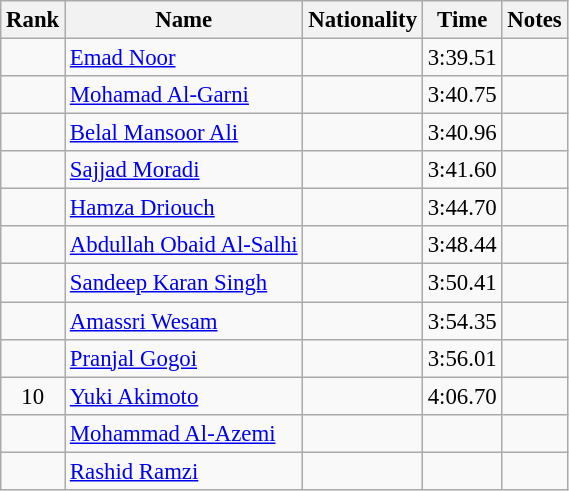<table class="wikitable sortable" style="text-align:center;font-size:95%">
<tr>
<th>Rank</th>
<th>Name</th>
<th>Nationality</th>
<th>Time</th>
<th>Notes</th>
</tr>
<tr>
<td></td>
<td align=left><a href='#'>Emad Noor</a></td>
<td align=left></td>
<td>3:39.51</td>
<td></td>
</tr>
<tr>
<td></td>
<td align=left><a href='#'>Mohamad Al-Garni</a></td>
<td align=left></td>
<td>3:40.75</td>
<td></td>
</tr>
<tr>
<td></td>
<td align=left><a href='#'>Belal Mansoor Ali</a></td>
<td align=left></td>
<td>3:40.96</td>
<td></td>
</tr>
<tr>
<td></td>
<td align=left><a href='#'>Sajjad Moradi</a></td>
<td align=left></td>
<td>3:41.60</td>
<td></td>
</tr>
<tr>
<td></td>
<td align=left><a href='#'>Hamza Driouch</a></td>
<td align=left></td>
<td>3:44.70</td>
<td></td>
</tr>
<tr>
<td></td>
<td align=left><a href='#'>Abdullah Obaid Al-Salhi</a></td>
<td align=left></td>
<td>3:48.44</td>
<td></td>
</tr>
<tr>
<td></td>
<td align=left><a href='#'>Sandeep Karan Singh</a></td>
<td align=left></td>
<td>3:50.41</td>
<td></td>
</tr>
<tr>
<td></td>
<td align=left><a href='#'>Amassri Wesam</a></td>
<td align=left></td>
<td>3:54.35</td>
<td></td>
</tr>
<tr>
<td></td>
<td align=left><a href='#'>Pranjal Gogoi</a></td>
<td align=left></td>
<td>3:56.01</td>
<td></td>
</tr>
<tr>
<td>10</td>
<td align=left><a href='#'>Yuki Akimoto</a></td>
<td align=left></td>
<td>4:06.70</td>
<td></td>
</tr>
<tr>
<td></td>
<td align=left><a href='#'>Mohammad Al-Azemi</a></td>
<td align=left></td>
<td></td>
<td></td>
</tr>
<tr>
<td></td>
<td align=left><a href='#'>Rashid Ramzi</a></td>
<td align=left></td>
<td></td>
<td></td>
</tr>
</table>
